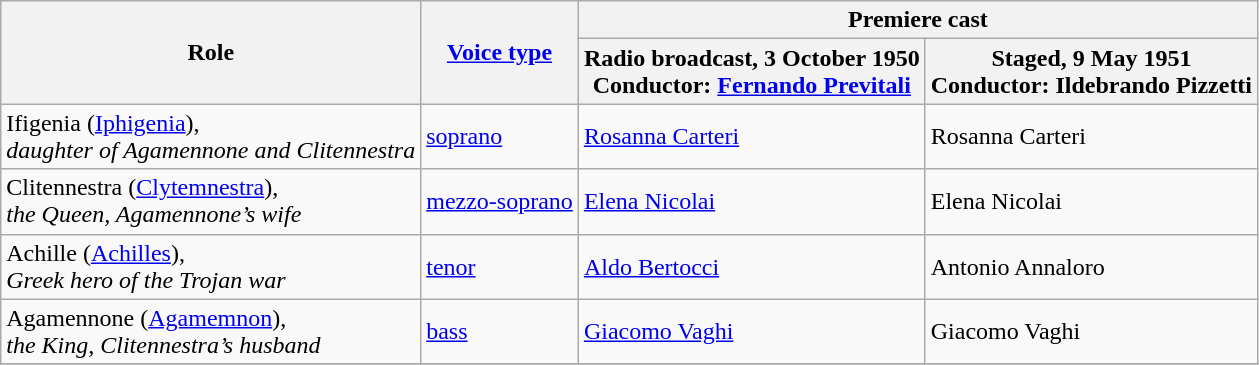<table class="wikitable">
<tr>
<th rowspan=2>Role</th>
<th rowspan=2><a href='#'>Voice type</a></th>
<th colspan=2>Premiere cast</th>
</tr>
<tr>
<th>Radio broadcast, 3 October 1950<br>Conductor: <a href='#'>Fernando Previtali</a></th>
<th>Staged, 9 May 1951<br> Conductor: Ildebrando Pizzetti</th>
</tr>
<tr>
<td>Ifigenia (<a href='#'>Iphigenia</a>),<br> <em>daughter of Agamennone and Clitennestra</em></td>
<td><a href='#'>soprano</a></td>
<td><a href='#'>Rosanna Carteri</a></td>
<td>Rosanna Carteri</td>
</tr>
<tr>
<td>Clitennestra (<a href='#'>Clytemnestra</a>),<br> <em>the Queen, Agamennone’s wife</em></td>
<td><a href='#'>mezzo-soprano</a></td>
<td><a href='#'>Elena Nicolai</a></td>
<td>Elena Nicolai</td>
</tr>
<tr>
<td>Achille (<a href='#'>Achilles</a>),<br> <em>Greek hero of the Trojan war</em></td>
<td><a href='#'>tenor</a></td>
<td><a href='#'>Aldo Bertocci</a></td>
<td>Antonio Annaloro</td>
</tr>
<tr>
<td>Agamennone (<a href='#'>Agamemnon</a>),<br> <em>the King, Clitennestra’s husband</em></td>
<td><a href='#'>bass</a></td>
<td><a href='#'>Giacomo Vaghi</a></td>
<td>Giacomo Vaghi</td>
</tr>
<tr>
</tr>
</table>
